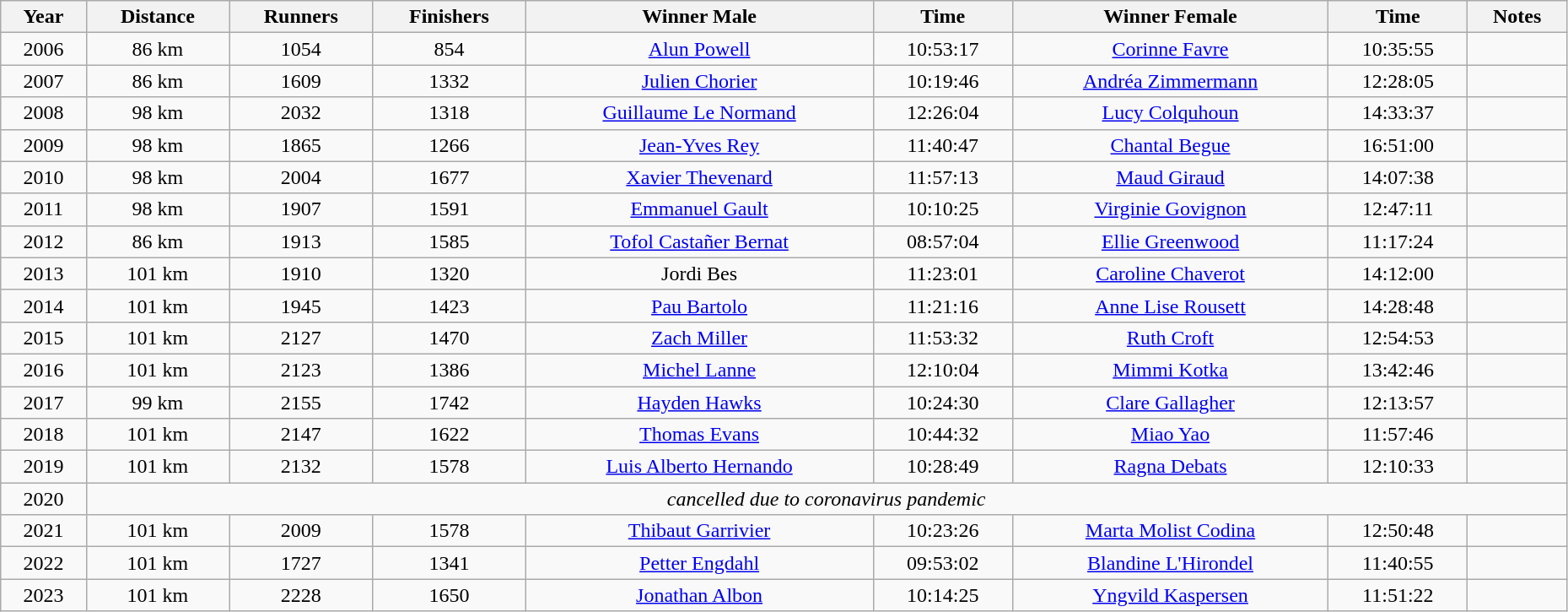<table class="wikitable sortable" width=98% style="text-align:center;">
<tr>
<th>Year</th>
<th>Distance</th>
<th>Runners</th>
<th>Finishers</th>
<th>Winner Male</th>
<th>Time</th>
<th>Winner Female</th>
<th>Time</th>
<th>Notes</th>
</tr>
<tr>
<td>2006</td>
<td>86 km</td>
<td>1054</td>
<td>854</td>
<td><a href='#'>Alun Powell</a> </td>
<td>10:53:17</td>
<td><a href='#'>Corinne Favre</a> </td>
<td>10:35:55</td>
<td></td>
</tr>
<tr>
<td>2007</td>
<td>86 km</td>
<td>1609</td>
<td>1332</td>
<td><a href='#'>Julien Chorier</a> </td>
<td>10:19:46</td>
<td><a href='#'>Andréa Zimmermann</a> </td>
<td>12:28:05</td>
<td></td>
</tr>
<tr>
<td>2008</td>
<td>98 km</td>
<td>2032</td>
<td>1318</td>
<td><a href='#'>Guillaume Le Normand</a> </td>
<td>12:26:04</td>
<td><a href='#'>Lucy Colquhoun</a> </td>
<td>14:33:37</td>
<td></td>
</tr>
<tr>
<td>2009</td>
<td>98 km</td>
<td>1865</td>
<td>1266</td>
<td><a href='#'>Jean-Yves Rey</a> </td>
<td>11:40:47</td>
<td><a href='#'>Chantal Begue</a> </td>
<td>16:51:00</td>
<td></td>
</tr>
<tr>
<td>2010</td>
<td>98 km</td>
<td>2004</td>
<td>1677</td>
<td><a href='#'>Xavier Thevenard</a> </td>
<td>11:57:13</td>
<td><a href='#'>Maud Giraud</a> </td>
<td>14:07:38</td>
<td></td>
</tr>
<tr>
<td>2011</td>
<td>98 km</td>
<td>1907</td>
<td>1591</td>
<td><a href='#'>Emmanuel Gault</a> </td>
<td>10:10:25</td>
<td><a href='#'>Virginie Govignon</a> </td>
<td>12:47:11</td>
<td></td>
</tr>
<tr>
<td>2012</td>
<td>86 km</td>
<td>1913</td>
<td>1585</td>
<td><a href='#'>Tofol Castañer Bernat</a> </td>
<td>08:57:04</td>
<td><a href='#'>Ellie Greenwood</a> </td>
<td>11:17:24</td>
<td></td>
</tr>
<tr>
<td>2013</td>
<td>101 km</td>
<td>1910</td>
<td>1320</td>
<td>Jordi Bes </td>
<td>11:23:01</td>
<td><a href='#'>Caroline Chaverot</a> </td>
<td>14:12:00</td>
<td></td>
</tr>
<tr>
<td>2014</td>
<td>101 km</td>
<td>1945</td>
<td>1423</td>
<td><a href='#'>Pau Bartolo</a> </td>
<td>11:21:16</td>
<td><a href='#'>Anne Lise Rousett</a> </td>
<td>14:28:48</td>
<td></td>
</tr>
<tr>
<td>2015</td>
<td>101 km</td>
<td>2127</td>
<td>1470</td>
<td><a href='#'>Zach Miller</a> </td>
<td>11:53:32</td>
<td><a href='#'>Ruth Croft</a> </td>
<td>12:54:53</td>
<td></td>
</tr>
<tr>
<td>2016</td>
<td>101 km</td>
<td>2123</td>
<td>1386</td>
<td><a href='#'>Michel Lanne</a> </td>
<td>12:10:04</td>
<td><a href='#'>Mimmi Kotka</a>  </td>
<td>13:42:46</td>
<td></td>
</tr>
<tr>
<td>2017</td>
<td>99 km</td>
<td>2155</td>
<td>1742</td>
<td><a href='#'>Hayden Hawks</a> </td>
<td>10:24:30</td>
<td><a href='#'>Clare Gallagher</a> </td>
<td>12:13:57</td>
<td></td>
</tr>
<tr>
<td>2018</td>
<td>101 km</td>
<td>2147</td>
<td>1622</td>
<td><a href='#'>Thomas Evans</a> </td>
<td>10:44:32</td>
<td><a href='#'>Miao Yao</a> </td>
<td>11:57:46</td>
<td></td>
</tr>
<tr>
<td>2019</td>
<td>101 km</td>
<td>2132</td>
<td>1578</td>
<td><a href='#'>Luis Alberto Hernando</a> </td>
<td>10:28:49</td>
<td><a href='#'>Ragna Debats</a> </td>
<td>12:10:33</td>
<td></td>
</tr>
<tr>
<td>2020</td>
<td colspan="8" align="center"><em>cancelled due to coronavirus pandemic</em></td>
</tr>
<tr>
<td>2021</td>
<td>101 km</td>
<td>2009</td>
<td>1578</td>
<td><a href='#'>Thibaut Garrivier</a> </td>
<td>10:23:26</td>
<td><a href='#'>Marta Molist Codina</a> </td>
<td>12:50:48</td>
<td></td>
</tr>
<tr>
<td>2022</td>
<td>101 km</td>
<td>1727</td>
<td>1341</td>
<td><a href='#'>Petter Engdahl</a> </td>
<td>09:53:02</td>
<td><a href='#'>Blandine L'Hirondel</a> </td>
<td>11:40:55</td>
<td></td>
</tr>
<tr>
<td>2023</td>
<td>101 km</td>
<td>2228</td>
<td>1650</td>
<td><a href='#'>Jonathan Albon</a> </td>
<td>10:14:25</td>
<td><a href='#'>Yngvild Kaspersen</a> </td>
<td>11:51:22</td>
<td></td>
</tr>
</table>
